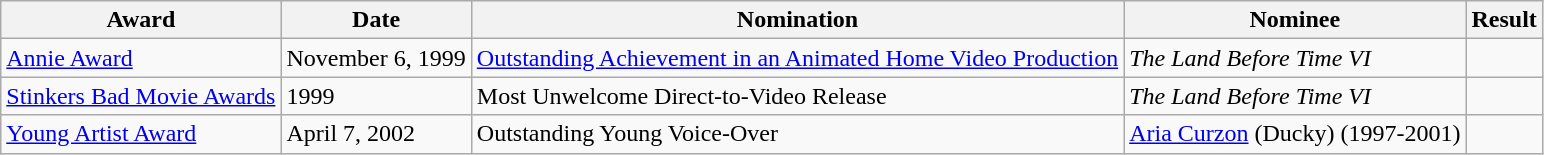<table class="wikitable" width:100%;">
<tr>
<th>Award</th>
<th>Date</th>
<th>Nomination</th>
<th>Nominee</th>
<th>Result</th>
</tr>
<tr>
<td><a href='#'>Annie Award</a></td>
<td>November 6, 1999</td>
<td><a href='#'>Outstanding Achievement in an Animated Home Video Production</a></td>
<td><em>The Land Before Time VI</em></td>
<td></td>
</tr>
<tr>
<td><a href='#'>Stinkers Bad Movie Awards</a></td>
<td>1999</td>
<td>Most Unwelcome Direct-to-Video Release</td>
<td><em>The Land Before Time VI</em></td>
<td></td>
</tr>
<tr>
<td><a href='#'>Young Artist Award</a></td>
<td>April 7, 2002</td>
<td>Outstanding Young Voice-Over</td>
<td><a href='#'>Aria Curzon</a> (Ducky) (1997-2001)</td>
<td></td>
</tr>
</table>
